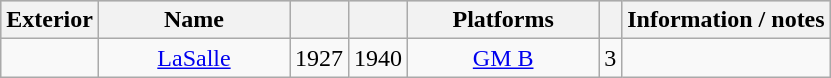<table class="wikitable sortable" style="text-align:center; font-size:%">
<tr bgcolor=#d0d0d0>
<th>Exterior</th>
<th width=120px>Name</th>
<th></th>
<th></th>
<th width=120px>Platforms</th>
<th></th>
<th>Information / notes</th>
</tr>
<tr>
<td></td>
<td><a href='#'>LaSalle</a></td>
<td>1927</td>
<td>1940</td>
<td><a href='#'>GM B</a></td>
<td>3</td>
<td></td>
</tr>
</table>
